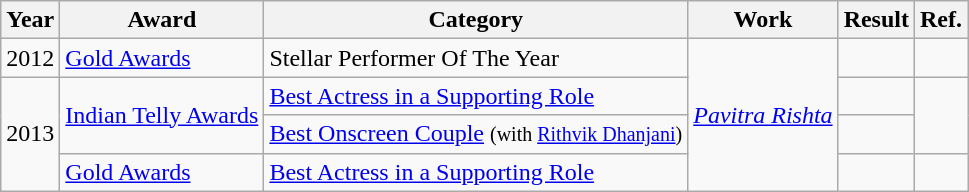<table class="wikitable">
<tr>
<th>Year</th>
<th>Award</th>
<th>Category</th>
<th>Work</th>
<th>Result</th>
<th>Ref.</th>
</tr>
<tr>
<td>2012</td>
<td><a href='#'>Gold Awards</a></td>
<td>Stellar Performer Of The Year</td>
<td rowspan="5"><em><a href='#'>Pavitra Rishta</a></em></td>
<td></td>
<td></td>
</tr>
<tr>
<td rowspan="3">2013</td>
<td rowspan="2"><a href='#'>Indian Telly Awards</a></td>
<td><a href='#'>Best Actress in a Supporting Role</a></td>
<td></td>
<td rowspan="2"></td>
</tr>
<tr>
<td><a href='#'>Best Onscreen Couple</a> <small>(with <a href='#'>Rithvik Dhanjani</a>)</small></td>
<td></td>
</tr>
<tr>
<td><a href='#'>Gold Awards</a></td>
<td><a href='#'>Best Actress in a Supporting Role</a></td>
<td></td>
<td></td>
</tr>
</table>
